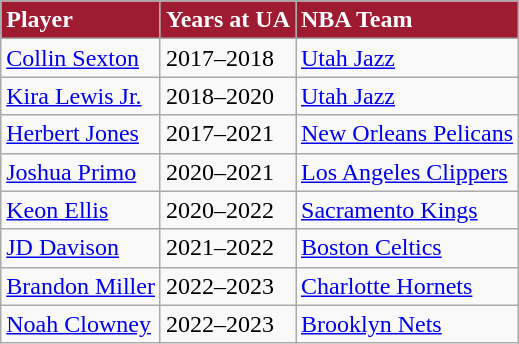<table class="wikitable">
<tr style="background:#9e1b32; color:#fff;">
<td><strong>Player</strong></td>
<td><strong>Years at UA</strong></td>
<td><strong>NBA Team</strong></td>
</tr>
<tr>
<td><a href='#'>Collin Sexton</a></td>
<td>2017–2018</td>
<td><a href='#'>Utah Jazz</a></td>
</tr>
<tr>
<td><a href='#'>Kira Lewis Jr.</a></td>
<td>2018–2020</td>
<td><a href='#'>Utah Jazz</a></td>
</tr>
<tr>
<td><a href='#'>Herbert Jones</a></td>
<td>2017–2021</td>
<td><a href='#'>New Orleans Pelicans</a></td>
</tr>
<tr>
<td><a href='#'>Joshua Primo</a></td>
<td>2020–2021</td>
<td><a href='#'>Los Angeles Clippers</a></td>
</tr>
<tr>
<td><a href='#'>Keon Ellis</a></td>
<td>2020–2022</td>
<td><a href='#'>Sacramento Kings</a></td>
</tr>
<tr>
<td><a href='#'>JD Davison</a></td>
<td>2021–2022</td>
<td><a href='#'>Boston Celtics</a></td>
</tr>
<tr>
<td><a href='#'>Brandon Miller</a></td>
<td>2022–2023</td>
<td><a href='#'>Charlotte Hornets</a></td>
</tr>
<tr>
<td><a href='#'>Noah Clowney</a></td>
<td>2022–2023</td>
<td><a href='#'>Brooklyn Nets</a></td>
</tr>
</table>
